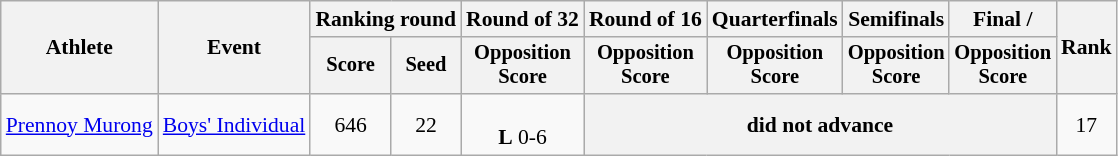<table class="wikitable" style="font-size:90%;">
<tr>
<th rowspan="2">Athlete</th>
<th rowspan="2">Event</th>
<th colspan="2">Ranking round</th>
<th>Round of 32</th>
<th>Round of 16</th>
<th>Quarterfinals</th>
<th>Semifinals</th>
<th>Final / </th>
<th rowspan=2>Rank</th>
</tr>
<tr style="font-size:95%">
<th>Score</th>
<th>Seed</th>
<th>Opposition<br>Score</th>
<th>Opposition<br>Score</th>
<th>Opposition<br>Score</th>
<th>Opposition<br>Score</th>
<th>Opposition<br>Score</th>
</tr>
<tr align=center>
<td align=left><a href='#'>Prennoy Murong</a></td>
<td><a href='#'>Boys' Individual</a></td>
<td>646</td>
<td>22</td>
<td> <br> <strong>L</strong> 0-6</td>
<th colspan=4>did not advance</th>
<td>17</td>
</tr>
</table>
